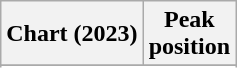<table class="wikitable sortable plainrowheaders">
<tr>
<th scope="col">Chart (2023)</th>
<th scope="col">Peak<br>position</th>
</tr>
<tr>
</tr>
<tr>
</tr>
</table>
